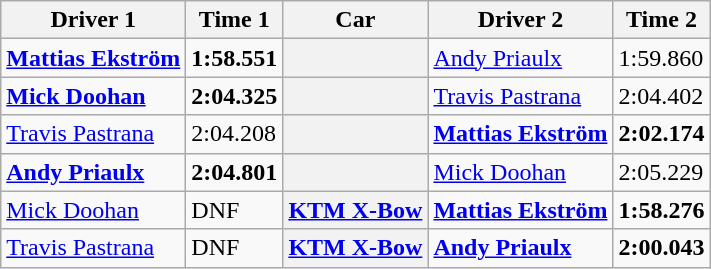<table class="wikitable">
<tr>
<th>Driver 1</th>
<th>Time 1</th>
<th>Car</th>
<th>Driver 2</th>
<th>Time 2</th>
</tr>
<tr>
<td><strong> <a href='#'>Mattias Ekström</a></strong></td>
<td><strong>1:58.551</strong></td>
<th></th>
<td> <a href='#'>Andy Priaulx</a></td>
<td>1:59.860</td>
</tr>
<tr>
<td><strong> <a href='#'>Mick Doohan</a></strong></td>
<td><strong>2:04.325</strong></td>
<th></th>
<td> <a href='#'>Travis Pastrana</a></td>
<td>2:04.402</td>
</tr>
<tr>
<td> <a href='#'>Travis Pastrana</a></td>
<td>2:04.208</td>
<th></th>
<td><strong> <a href='#'>Mattias Ekström</a></strong></td>
<td><strong>2:02.174</strong></td>
</tr>
<tr>
<td><strong> <a href='#'>Andy Priaulx</a></strong></td>
<td><strong>2:04.801</strong></td>
<th></th>
<td> <a href='#'>Mick Doohan</a></td>
<td>2:05.229</td>
</tr>
<tr>
<td> <a href='#'>Mick Doohan</a></td>
<td>DNF</td>
<th><a href='#'>KTM X-Bow</a></th>
<td><strong> <a href='#'>Mattias Ekström</a></strong></td>
<td><strong>1:58.276</strong></td>
</tr>
<tr>
<td><a href='#'>Travis Pastrana</a></td>
<td>DNF</td>
<th><a href='#'>KTM X-Bow</a></th>
<td><strong> <a href='#'>Andy Priaulx</a></strong></td>
<td><strong>2:00.043</strong></td>
</tr>
</table>
